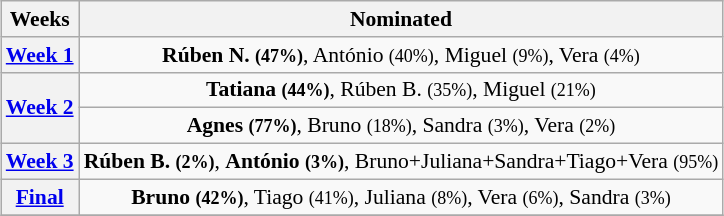<table class="wikitable" style="font-size:90%; text-align:center; margin-left: auto; margin-right: auto">
<tr>
<th>Weeks</th>
<th>Nominated</th>
</tr>
<tr>
<th><a href='#'>Week 1</a></th>
<td><strong>Rúben N. <small>(47%)</small></strong>, António <small>(40%)</small>, Miguel <small>(9%)</small>, Vera <small>(4%)</small></td>
</tr>
<tr>
<th rowspan=2><a href='#'>Week 2</a></th>
<td><strong>Tatiana <small>(44%)</small></strong>, Rúben B. <small>(35%)</small>, Miguel <small>(21%)</small></td>
</tr>
<tr>
<td><strong>Agnes <small>(77%)</small></strong>, Bruno <small>(18%)</small>, Sandra <small>(3%)</small>, Vera <small>(2%)</small></td>
</tr>
<tr>
<th><a href='#'>Week 3</a></th>
<td><strong>Rúben B. <small>(2%)</small></strong>, <strong>António <small>(3%)</small></strong>, Bruno+Juliana+Sandra+Tiago+Vera <small>(95%)</small></td>
</tr>
<tr>
<th><a href='#'>Final</a></th>
<td><strong>Bruno <small>(42%)</small></strong>, Tiago <small>(41%)</small>, Juliana <small>(8%)</small>, Vera <small>(6%)</small>, Sandra <small>(3%)</small></td>
</tr>
<tr>
</tr>
</table>
